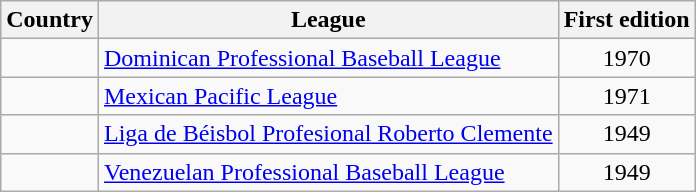<table class="wikitable sortable">
<tr>
<th>Country</th>
<th>League</th>
<th>First edition</th>
</tr>
<tr>
<td></td>
<td><a href='#'>Dominican Professional Baseball League</a></td>
<td style="text-align:center">1970</td>
</tr>
<tr>
<td></td>
<td><a href='#'>Mexican Pacific League</a></td>
<td style="text-align:center">1971</td>
</tr>
<tr>
<td></td>
<td><a href='#'>Liga de Béisbol Profesional Roberto Clemente</a></td>
<td style="text-align:center">1949</td>
</tr>
<tr>
<td></td>
<td><a href='#'>Venezuelan Professional Baseball League</a></td>
<td style="text-align:center">1949</td>
</tr>
</table>
